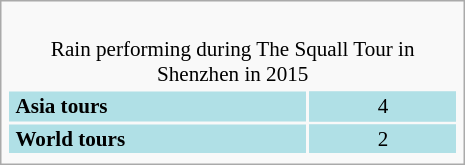<table class="infobox" style="width:22em; font-size: 88%; text-align:center;">
<tr>
<td style="text-align:center;" colspan="2"><br><span>Rain performing during The Squall Tour in Shenzhen in 2015</span></td>
</tr>
<tr style="background-color:#b0e0e6">
<th scope="row" style="padding:.1em .3em; text-align:left;">Asia tours</th>
<td style="background-color:#b0e0e6; width:33%;">4</td>
</tr>
<tr style="background-color:#b0e0e6">
<th scope="row" style="padding:.1em .3em; text-align:left;">World tours</th>
<td style="background-color:#b0e0e6; width:33%;">2</td>
</tr>
<tr style="background-color:#b0e0e6">
</tr>
</table>
